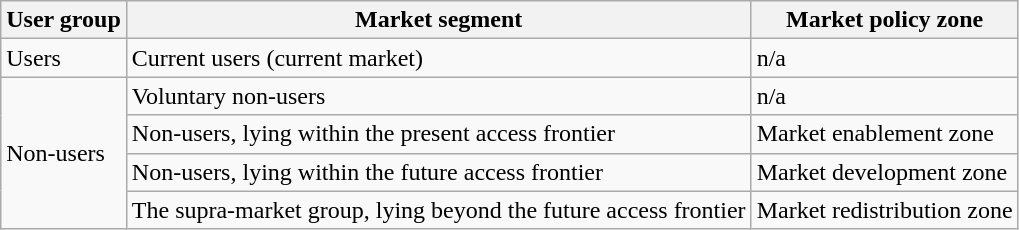<table class="wikitable">
<tr>
<th>User group</th>
<th>Market segment</th>
<th>Market policy zone</th>
</tr>
<tr>
<td>Users</td>
<td>Current users (current market)</td>
<td>n/a</td>
</tr>
<tr>
<td rowspan="4">Non-users</td>
<td>Voluntary non-users</td>
<td>n/a</td>
</tr>
<tr>
<td>Non-users, lying within the present access frontier</td>
<td>Market enablement zone</td>
</tr>
<tr>
<td>Non-users, lying within the future access frontier</td>
<td>Market development zone</td>
</tr>
<tr>
<td>The supra-market group, lying beyond the future access frontier</td>
<td>Market redistribution zone</td>
</tr>
</table>
